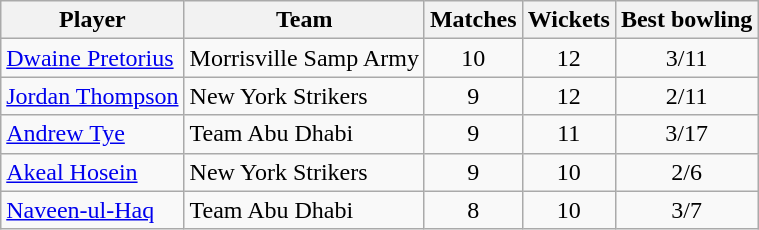<table class="wikitable" style="text-align:center;">
<tr>
<th>Player</th>
<th>Team</th>
<th>Matches</th>
<th>Wickets</th>
<th>Best bowling</th>
</tr>
<tr>
<td style="text-align:left"><a href='#'>Dwaine Pretorius</a></td>
<td style="text-align:left">Morrisville Samp Army</td>
<td>10</td>
<td>12</td>
<td> 3/11</td>
</tr>
<tr>
<td style="text-align:left"><a href='#'>Jordan Thompson</a></td>
<td style="text-align:left">New York Strikers</td>
<td>9</td>
<td>12</td>
<td> 2/11</td>
</tr>
<tr>
<td style="text-align:left"><a href='#'>Andrew Tye</a></td>
<td style="text-align:left">Team Abu Dhabi</td>
<td>9</td>
<td>11</td>
<td> 3/17</td>
</tr>
<tr>
<td style="text-align:left"><a href='#'>Akeal Hosein</a></td>
<td style="text-align:left">New York Strikers</td>
<td>9</td>
<td>10</td>
<td> 2/6</td>
</tr>
<tr>
<td style="text-align:left"><a href='#'>Naveen-ul-Haq</a></td>
<td style="text-align:left">Team Abu Dhabi</td>
<td>8</td>
<td>10</td>
<td> 3/7</td>
</tr>
</table>
